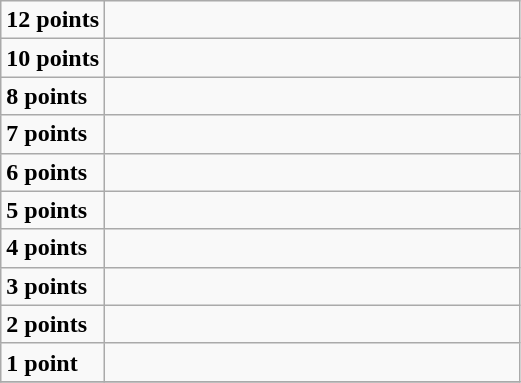<table class="wikitable">
<tr>
<td width=20%><strong>12 points</strong></td>
<td></td>
</tr>
<tr>
<td width=20%><strong>10 points</strong></td>
<td></td>
</tr>
<tr>
<td width=20%><strong>8 points</strong></td>
<td></td>
</tr>
<tr>
<td width=20%><strong>7 points</strong></td>
<td></td>
</tr>
<tr>
<td width=20%><strong>6 points</strong></td>
<td></td>
</tr>
<tr>
<td width=20%><strong>5 points</strong></td>
<td></td>
</tr>
<tr>
<td width=20%><strong>4 points</strong></td>
<td></td>
</tr>
<tr>
<td width=20%><strong>3 points</strong></td>
<td></td>
</tr>
<tr>
<td width=20%><strong>2 points</strong></td>
<td></td>
</tr>
<tr>
<td width=20%><strong>1 point</strong></td>
<td></td>
</tr>
<tr>
</tr>
</table>
